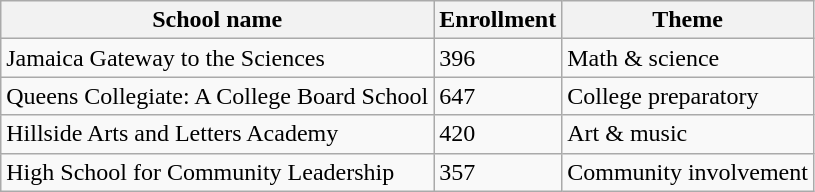<table class="wikitable">
<tr>
<th>School name</th>
<th>Enrollment</th>
<th>Theme</th>
</tr>
<tr>
<td>Jamaica Gateway to the Sciences</td>
<td>396</td>
<td>Math & science</td>
</tr>
<tr>
<td>Queens Collegiate: A College Board School</td>
<td>647</td>
<td>College preparatory</td>
</tr>
<tr>
<td>Hillside Arts and Letters Academy</td>
<td>420</td>
<td>Art & music</td>
</tr>
<tr>
<td>High School for Community Leadership</td>
<td>357</td>
<td>Community involvement</td>
</tr>
</table>
